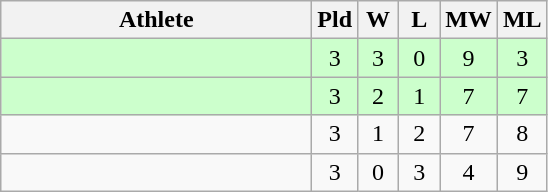<table class="wikitable" style="text-align:center">
<tr>
<th width=200>Athlete</th>
<th width=20>Pld</th>
<th width=20>W</th>
<th width=20>L</th>
<th width=20>MW</th>
<th width=20>ML</th>
</tr>
<tr bgcolor="ccffcc">
<td style="text-align:left"></td>
<td>3</td>
<td>3</td>
<td>0</td>
<td>9</td>
<td>3</td>
</tr>
<tr bgcolor="ccffcc">
<td style="text-align:left"></td>
<td>3</td>
<td>2</td>
<td>1</td>
<td>7</td>
<td>7</td>
</tr>
<tr>
<td style="text-align:left"></td>
<td>3</td>
<td>1</td>
<td>2</td>
<td>7</td>
<td>8</td>
</tr>
<tr>
<td style="text-align:left"></td>
<td>3</td>
<td>0</td>
<td>3</td>
<td>4</td>
<td>9</td>
</tr>
</table>
